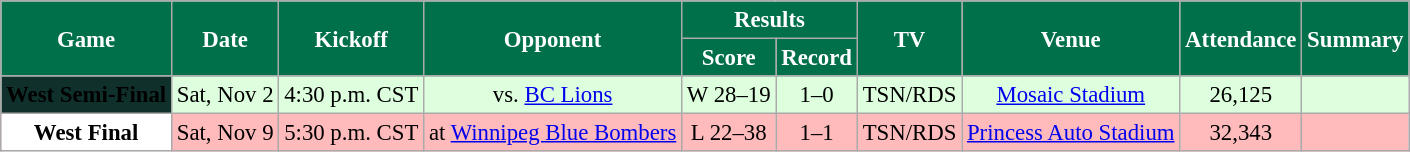<table class="wikitable" style="font-size: 95%;">
<tr>
<th style="background:#00704A;color:White;" rowspan=2>Game</th>
<th style="background:#00704A;color:White;" rowspan=2>Date</th>
<th style="background:#00704A;color:White;" rowspan=2>Kickoff</th>
<th style="background:#00704A;color:White;" rowspan=2>Opponent</th>
<th style="background:#00704A;color:White;" colspan=2>Results</th>
<th style="background:#00704A;color:White;" rowspan=2>TV</th>
<th style="background:#00704A;color:White;" rowspan=2>Venue</th>
<th style="background:#00704A;color:White;" rowspan=2>Attendance</th>
<th style="background:#00704A;color:White;" rowspan=2>Summary</th>
</tr>
<tr>
<th style="background:#00704A;color:White;">Score</th>
<th style="background:#00704A;color:White;">Record</th>
</tr>
<tr align="center" bgcolor="#ddffdd">
<th style="text-align:center; background:#10312B;"><span><strong>West Semi-Final</strong></span></th>
<td align="center">Sat, Nov 2</td>
<td align="center">4:30 p.m. CST</td>
<td align="center">vs. <a href='#'>BC Lions</a></td>
<td align="center">W 28–19</td>
<td align="center">1–0</td>
<td align="center">TSN/RDS</td>
<td align="center"><a href='#'>Mosaic Stadium</a></td>
<td align="center">26,125</td>
<td align="center"></td>
</tr>
<tr align="center" bgcolor="#ffbbbb">
<th style="text-align:center; background:#FFFFFF;"><span><strong>West Final</strong></span></th>
<td align="center">Sat, Nov 9</td>
<td align="center">5:30 p.m. CST</td>
<td align="center">at <a href='#'>Winnipeg Blue Bombers</a></td>
<td align="center">L 22–38</td>
<td align="center">1–1</td>
<td align="center">TSN/RDS</td>
<td align="center"><a href='#'>Princess Auto Stadium</a></td>
<td align="center">32,343</td>
<td align="center"></td>
</tr>
</table>
